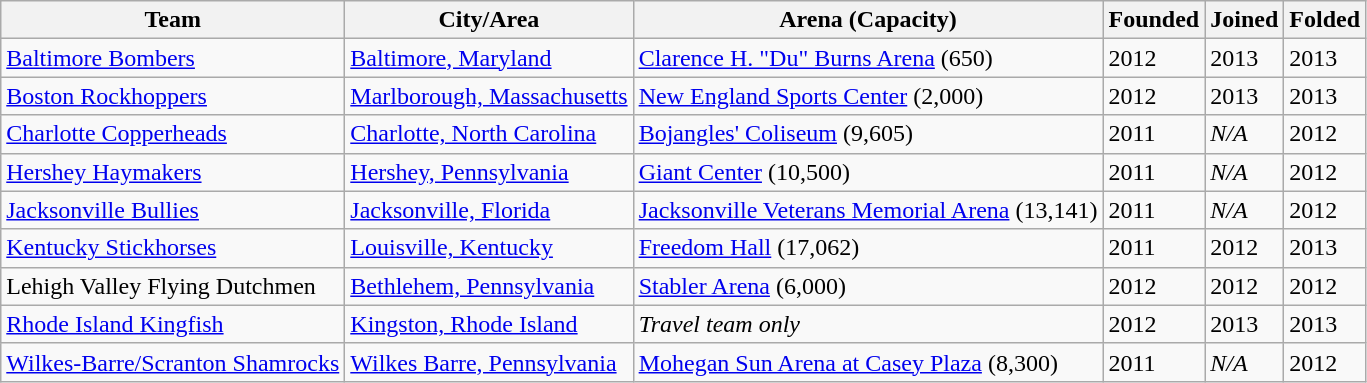<table class="wikitable">
<tr>
<th>Team</th>
<th>City/Area</th>
<th>Arena (Capacity)</th>
<th>Founded</th>
<th>Joined</th>
<th>Folded</th>
</tr>
<tr>
<td><a href='#'>Baltimore Bombers</a></td>
<td><a href='#'>Baltimore, Maryland</a></td>
<td><a href='#'>Clarence H. "Du" Burns Arena</a> (650)</td>
<td>2012</td>
<td>2013</td>
<td>2013</td>
</tr>
<tr>
<td><a href='#'>Boston Rockhoppers</a></td>
<td><a href='#'>Marlborough, Massachusetts</a></td>
<td><a href='#'>New England Sports Center</a> (2,000)</td>
<td>2012</td>
<td>2013</td>
<td>2013</td>
</tr>
<tr>
<td><a href='#'>Charlotte Copperheads</a></td>
<td><a href='#'>Charlotte, North Carolina</a></td>
<td><a href='#'>Bojangles' Coliseum</a> (9,605)</td>
<td>2011</td>
<td><em>N/A</em></td>
<td>2012</td>
</tr>
<tr>
<td><a href='#'>Hershey Haymakers</a></td>
<td><a href='#'>Hershey, Pennsylvania</a></td>
<td><a href='#'>Giant Center</a> (10,500)</td>
<td>2011</td>
<td><em>N/A</em></td>
<td>2012</td>
</tr>
<tr>
<td><a href='#'>Jacksonville Bullies</a></td>
<td><a href='#'>Jacksonville, Florida</a></td>
<td><a href='#'>Jacksonville Veterans Memorial Arena</a> (13,141)</td>
<td>2011</td>
<td><em>N/A</em></td>
<td>2012</td>
</tr>
<tr>
<td><a href='#'>Kentucky Stickhorses</a></td>
<td><a href='#'>Louisville, Kentucky</a></td>
<td><a href='#'>Freedom Hall</a> (17,062)</td>
<td>2011</td>
<td>2012</td>
<td>2013</td>
</tr>
<tr>
<td>Lehigh Valley Flying Dutchmen</td>
<td><a href='#'>Bethlehem, Pennsylvania</a></td>
<td><a href='#'>Stabler Arena</a> (6,000)</td>
<td>2012</td>
<td>2012</td>
<td>2012</td>
</tr>
<tr>
<td><a href='#'>Rhode Island Kingfish</a></td>
<td><a href='#'>Kingston, Rhode Island</a></td>
<td><em>Travel team only</em></td>
<td>2012</td>
<td>2013</td>
<td>2013</td>
</tr>
<tr>
<td><a href='#'>Wilkes-Barre/Scranton Shamrocks</a></td>
<td><a href='#'>Wilkes Barre, Pennsylvania</a></td>
<td><a href='#'>Mohegan Sun Arena at Casey Plaza</a> (8,300)</td>
<td>2011</td>
<td><em>N/A</em></td>
<td>2012</td>
</tr>
</table>
